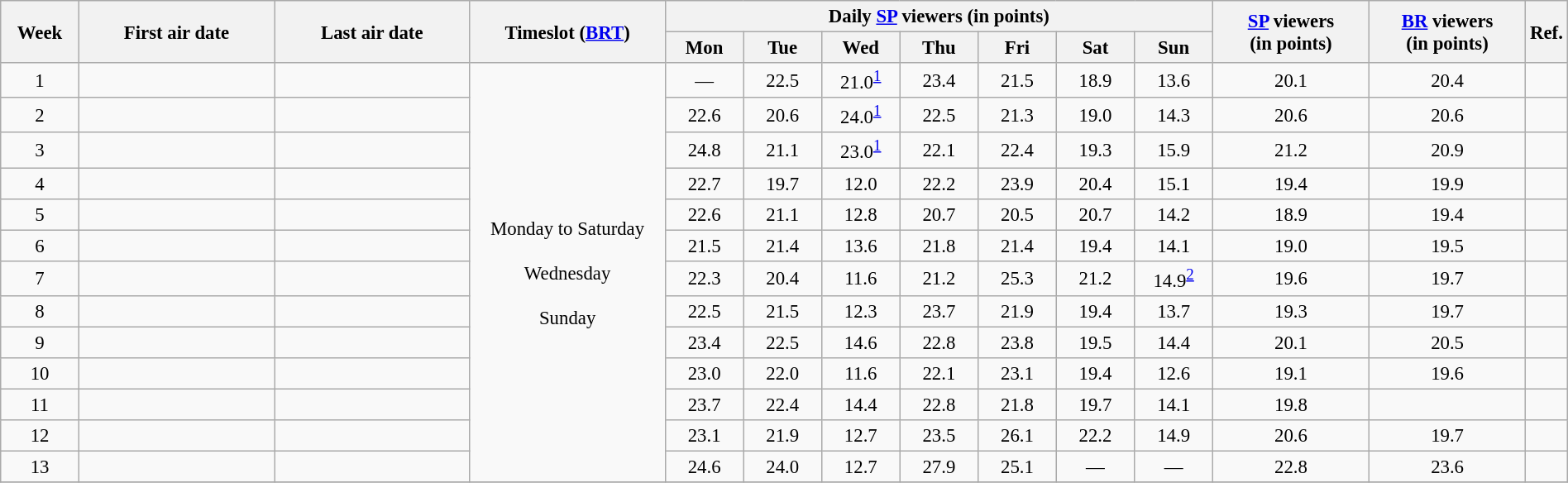<table class="wikitable sortable" style="text-align:center; font-size:95%; width: 100%">
<tr>
<th rowspan=2 width="05.0%">Week</th>
<th rowspan=2 width="12.5%">First air date</th>
<th rowspan=2 width="12.5%">Last air date</th>
<th rowspan=2 width="12.5%">Timeslot (<a href='#'>BRT</a>)</th>
<th colspan=7 width="35.0%">Daily <a href='#'>SP</a> viewers (in points)</th>
<th rowspan=2 width="10.0%"><a href='#'>SP</a> viewers<br>(in points)</th>
<th rowspan=2 width="10.0%"><a href='#'>BR</a> viewers<br>(in points)</th>
<th rowspan=2 width="05.0%">Ref.</th>
</tr>
<tr>
<th width="05%">Mon</th>
<th width="05%">Tue</th>
<th width="05%">Wed</th>
<th width="05%">Thu</th>
<th width="05%">Fri</th>
<th width="05%">Sat</th>
<th width="05%">Sun</th>
</tr>
<tr>
<td>1</td>
<td></td>
<td></td>
<td rowspan=13>Monday to Saturday<br><br>Wednesday<br><br>Sunday<br></td>
<td>—</td>
<td>22.5</td>
<td>21.0<sup><a href='#'>1</a></sup></td>
<td>23.4</td>
<td>21.5</td>
<td>18.9</td>
<td>13.6</td>
<td>20.1</td>
<td>20.4</td>
<td></td>
</tr>
<tr>
<td>2</td>
<td></td>
<td></td>
<td>22.6</td>
<td>20.6</td>
<td>24.0<sup><a href='#'>1</a></sup></td>
<td>22.5</td>
<td>21.3</td>
<td>19.0</td>
<td>14.3</td>
<td>20.6</td>
<td>20.6</td>
<td></td>
</tr>
<tr>
<td>3</td>
<td></td>
<td></td>
<td>24.8</td>
<td>21.1</td>
<td>23.0<sup><a href='#'>1</a></sup></td>
<td>22.1</td>
<td>22.4</td>
<td>19.3</td>
<td>15.9</td>
<td>21.2</td>
<td>20.9</td>
<td></td>
</tr>
<tr>
<td>4</td>
<td></td>
<td></td>
<td>22.7</td>
<td>19.7</td>
<td>12.0</td>
<td>22.2</td>
<td>23.9</td>
<td>20.4</td>
<td>15.1</td>
<td>19.4</td>
<td>19.9</td>
<td></td>
</tr>
<tr>
<td>5</td>
<td></td>
<td></td>
<td>22.6</td>
<td>21.1</td>
<td>12.8</td>
<td>20.7</td>
<td>20.5</td>
<td>20.7</td>
<td>14.2</td>
<td>18.9</td>
<td>19.4</td>
<td></td>
</tr>
<tr>
<td>6</td>
<td></td>
<td></td>
<td>21.5</td>
<td>21.4</td>
<td>13.6</td>
<td>21.8</td>
<td>21.4</td>
<td>19.4</td>
<td>14.1</td>
<td>19.0</td>
<td>19.5</td>
<td></td>
</tr>
<tr>
<td>7</td>
<td></td>
<td></td>
<td>22.3</td>
<td>20.4</td>
<td>11.6</td>
<td>21.2</td>
<td>25.3</td>
<td>21.2</td>
<td>14.9<sup><a href='#'>2</a></sup></td>
<td>19.6</td>
<td>19.7</td>
<td></td>
</tr>
<tr>
<td>8</td>
<td></td>
<td></td>
<td>22.5</td>
<td>21.5</td>
<td>12.3</td>
<td>23.7</td>
<td>21.9</td>
<td>19.4</td>
<td>13.7</td>
<td>19.3</td>
<td>19.7</td>
<td></td>
</tr>
<tr>
<td>9</td>
<td></td>
<td></td>
<td>23.4</td>
<td>22.5</td>
<td>14.6</td>
<td>22.8</td>
<td>23.8</td>
<td>19.5</td>
<td>14.4</td>
<td>20.1</td>
<td>20.5</td>
<td></td>
</tr>
<tr>
<td>10</td>
<td></td>
<td></td>
<td>23.0</td>
<td>22.0</td>
<td>11.6</td>
<td>22.1</td>
<td>23.1</td>
<td>19.4</td>
<td>12.6</td>
<td>19.1</td>
<td>19.6</td>
<td></td>
</tr>
<tr>
<td>11</td>
<td></td>
<td></td>
<td>23.7</td>
<td>22.4</td>
<td>14.4</td>
<td>22.8</td>
<td>21.8</td>
<td>19.7</td>
<td>14.1</td>
<td>19.8</td>
<td></td>
<td></td>
</tr>
<tr>
<td>12</td>
<td></td>
<td></td>
<td>23.1</td>
<td>21.9</td>
<td>12.7</td>
<td>23.5</td>
<td>26.1</td>
<td>22.2</td>
<td>14.9</td>
<td>20.6</td>
<td>19.7</td>
<td></td>
</tr>
<tr>
<td>13</td>
<td></td>
<td></td>
<td>24.6</td>
<td>24.0</td>
<td>12.7</td>
<td>27.9</td>
<td>25.1</td>
<td>—</td>
<td>—</td>
<td>22.8</td>
<td>23.6</td>
<td></td>
</tr>
<tr>
</tr>
</table>
